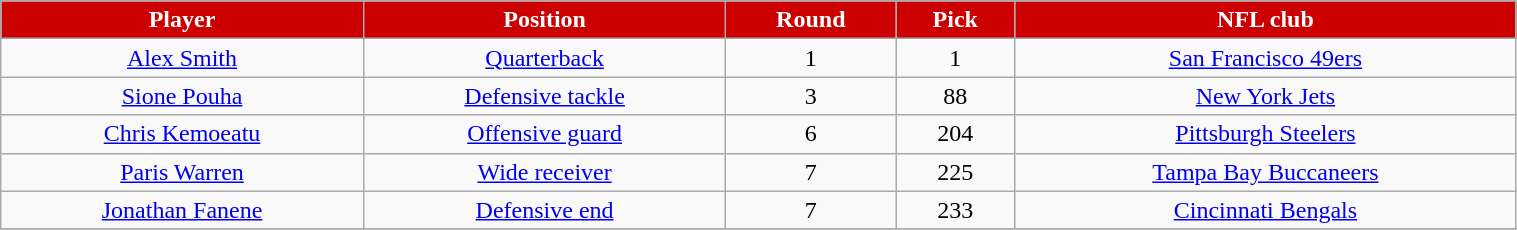<table class="wikitable" width="80%">
<tr align="center" style="background:#CC0000; color:white">
<td><strong>Player</strong></td>
<td><strong>Position</strong></td>
<td><strong>Round</strong></td>
<td><strong>Pick</strong></td>
<td><strong>NFL club</strong></td>
</tr>
<tr align="center" bgcolor="">
<td><a href='#'>Alex Smith</a></td>
<td><a href='#'>Quarterback</a></td>
<td>1</td>
<td>1</td>
<td><a href='#'>San Francisco 49ers</a></td>
</tr>
<tr align="center" bgcolor="">
<td><a href='#'>Sione Pouha</a></td>
<td><a href='#'>Defensive tackle</a></td>
<td>3</td>
<td>88</td>
<td><a href='#'>New York Jets</a></td>
</tr>
<tr align="center" bgcolor="">
<td><a href='#'>Chris Kemoeatu</a></td>
<td><a href='#'>Offensive guard</a></td>
<td>6</td>
<td>204</td>
<td><a href='#'>Pittsburgh Steelers</a></td>
</tr>
<tr align="center" bgcolor="">
<td><a href='#'>Paris Warren</a></td>
<td><a href='#'>Wide receiver</a></td>
<td>7</td>
<td>225</td>
<td><a href='#'>Tampa Bay Buccaneers</a></td>
</tr>
<tr align="center" bgcolor="">
<td><a href='#'>Jonathan Fanene</a></td>
<td><a href='#'>Defensive end</a></td>
<td>7</td>
<td>233</td>
<td><a href='#'>Cincinnati Bengals</a></td>
</tr>
<tr align="center" bgcolor="">
</tr>
</table>
